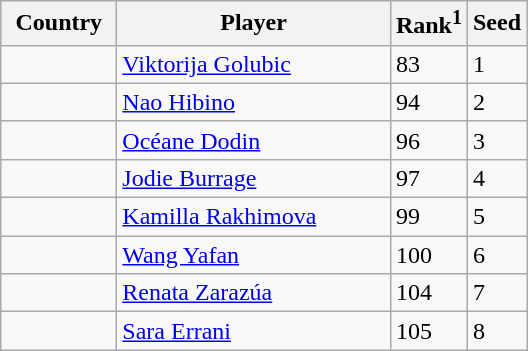<table class="sortable wikitable">
<tr>
<th width="70">Country</th>
<th width="175">Player</th>
<th>Rank<sup>1</sup></th>
<th>Seed</th>
</tr>
<tr>
<td></td>
<td><a href='#'>Viktorija Golubic</a></td>
<td>83</td>
<td>1</td>
</tr>
<tr>
<td></td>
<td><a href='#'>Nao Hibino</a></td>
<td>94</td>
<td>2</td>
</tr>
<tr>
<td></td>
<td><a href='#'>Océane Dodin</a></td>
<td>96</td>
<td>3</td>
</tr>
<tr>
<td></td>
<td><a href='#'>Jodie Burrage</a></td>
<td>97</td>
<td>4</td>
</tr>
<tr>
<td></td>
<td><a href='#'>Kamilla Rakhimova</a></td>
<td>99</td>
<td>5</td>
</tr>
<tr>
<td></td>
<td><a href='#'>Wang Yafan</a></td>
<td>100</td>
<td>6</td>
</tr>
<tr>
<td></td>
<td><a href='#'>Renata Zarazúa</a></td>
<td>104</td>
<td>7</td>
</tr>
<tr>
<td></td>
<td><a href='#'>Sara Errani</a></td>
<td>105</td>
<td>8</td>
</tr>
</table>
